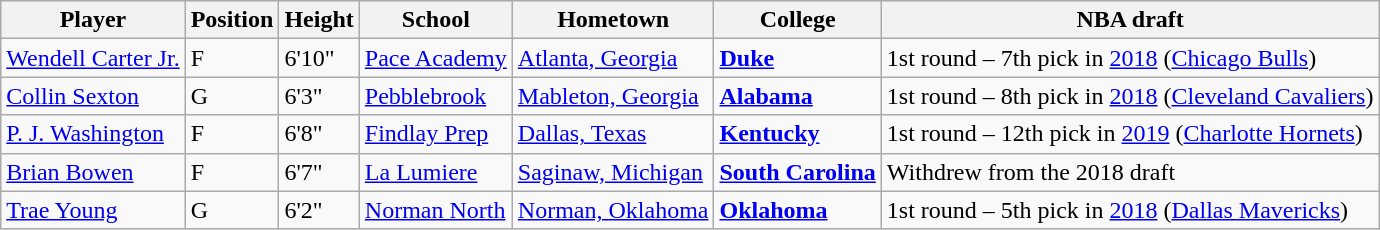<table class="wikitable">
<tr>
<th>Player</th>
<th>Position</th>
<th>Height</th>
<th>School</th>
<th>Hometown</th>
<th>College</th>
<th>NBA draft</th>
</tr>
<tr>
<td><a href='#'>Wendell Carter Jr.</a></td>
<td>F</td>
<td>6'10"</td>
<td><a href='#'>Pace Academy</a></td>
<td><a href='#'>Atlanta, Georgia</a></td>
<td><strong><a href='#'>Duke</a></strong></td>
<td>1st round – 7th pick in <a href='#'>2018</a> (<a href='#'>Chicago Bulls</a>)</td>
</tr>
<tr>
<td><a href='#'>Collin Sexton</a></td>
<td>G</td>
<td>6'3"</td>
<td><a href='#'>Pebblebrook</a></td>
<td><a href='#'>Mableton, Georgia</a></td>
<td><strong><a href='#'>Alabama</a></strong></td>
<td>1st round – 8th pick in <a href='#'>2018</a> (<a href='#'>Cleveland Cavaliers</a>)</td>
</tr>
<tr>
<td><a href='#'>P. J. Washington</a></td>
<td>F</td>
<td>6'8"</td>
<td><a href='#'>Findlay Prep</a></td>
<td><a href='#'>Dallas, Texas</a></td>
<td><strong><a href='#'>Kentucky</a></strong></td>
<td>1st round – 12th pick in <a href='#'>2019</a> (<a href='#'>Charlotte Hornets</a>)</td>
</tr>
<tr>
<td><a href='#'>Brian Bowen</a></td>
<td>F</td>
<td>6'7"</td>
<td><a href='#'>La Lumiere</a></td>
<td><a href='#'>Saginaw, Michigan</a></td>
<td><strong><a href='#'>South Carolina</a></strong></td>
<td>Withdrew from the 2018 draft</td>
</tr>
<tr>
<td><a href='#'>Trae Young</a></td>
<td>G</td>
<td>6'2"</td>
<td><a href='#'>Norman North</a></td>
<td><a href='#'>Norman, Oklahoma</a></td>
<td><strong><a href='#'>Oklahoma</a></strong></td>
<td>1st round – 5th pick in <a href='#'>2018</a> (<a href='#'>Dallas Mavericks</a>)</td>
</tr>
</table>
